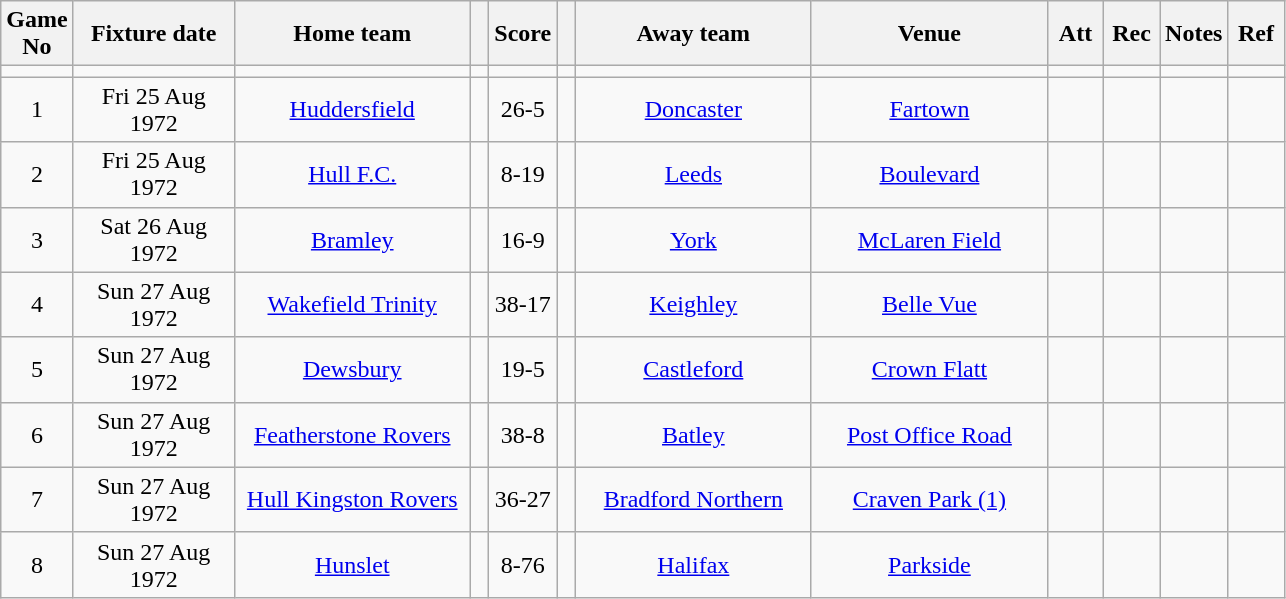<table class="wikitable" style="text-align:center;">
<tr>
<th width=20 abbr="No">Game No</th>
<th width=100 abbr="Date">Fixture date</th>
<th width=150 abbr="Home team">Home team</th>
<th width=5 abbr="space"></th>
<th width=20 abbr="Score">Score</th>
<th width=5 abbr="space"></th>
<th width=150 abbr="Away team">Away team</th>
<th width=150 abbr="Venue">Venue</th>
<th width=30 abbr="Att">Att</th>
<th width=30 abbr="Rec">Rec</th>
<th width=20 abbr="Notes">Notes</th>
<th width=30 abbr="Ref">Ref</th>
</tr>
<tr>
<td></td>
<td></td>
<td></td>
<td></td>
<td></td>
<td></td>
<td></td>
<td></td>
<td></td>
<td></td>
<td></td>
<td></td>
</tr>
<tr>
<td>1</td>
<td>Fri 25 Aug 1972</td>
<td><a href='#'>Huddersfield</a></td>
<td></td>
<td>26-5</td>
<td></td>
<td><a href='#'>Doncaster</a></td>
<td><a href='#'>Fartown</a></td>
<td></td>
<td></td>
<td></td>
<td></td>
</tr>
<tr>
<td>2</td>
<td>Fri 25 Aug 1972</td>
<td><a href='#'>Hull F.C.</a></td>
<td></td>
<td>8-19</td>
<td></td>
<td><a href='#'>Leeds</a></td>
<td><a href='#'>Boulevard</a></td>
<td></td>
<td></td>
<td></td>
<td></td>
</tr>
<tr>
<td>3</td>
<td>Sat 26 Aug 1972</td>
<td><a href='#'>Bramley</a></td>
<td></td>
<td>16-9</td>
<td></td>
<td><a href='#'>York</a></td>
<td><a href='#'>McLaren Field</a></td>
<td></td>
<td></td>
<td></td>
<td></td>
</tr>
<tr>
<td>4</td>
<td>Sun 27 Aug 1972</td>
<td><a href='#'>Wakefield Trinity</a></td>
<td></td>
<td>38-17</td>
<td></td>
<td><a href='#'>Keighley</a></td>
<td><a href='#'>Belle Vue</a></td>
<td></td>
<td></td>
<td></td>
<td></td>
</tr>
<tr>
<td>5</td>
<td>Sun 27 Aug 1972</td>
<td><a href='#'>Dewsbury</a></td>
<td></td>
<td>19-5</td>
<td></td>
<td><a href='#'>Castleford</a></td>
<td><a href='#'>Crown Flatt</a></td>
<td></td>
<td></td>
<td></td>
<td></td>
</tr>
<tr>
<td>6</td>
<td>Sun 27 Aug 1972</td>
<td><a href='#'>Featherstone Rovers</a></td>
<td></td>
<td>38-8</td>
<td></td>
<td><a href='#'>Batley</a></td>
<td><a href='#'>Post Office Road</a></td>
<td></td>
<td></td>
<td></td>
<td></td>
</tr>
<tr>
<td>7</td>
<td>Sun 27 Aug 1972</td>
<td><a href='#'>Hull Kingston Rovers</a></td>
<td></td>
<td>36-27</td>
<td></td>
<td><a href='#'>Bradford Northern</a></td>
<td><a href='#'>Craven Park (1)</a></td>
<td></td>
<td></td>
<td></td>
<td></td>
</tr>
<tr>
<td>8</td>
<td>Sun 27 Aug 1972</td>
<td><a href='#'>Hunslet</a></td>
<td></td>
<td>8-76</td>
<td></td>
<td><a href='#'>Halifax</a></td>
<td><a href='#'>Parkside</a></td>
<td></td>
<td></td>
<td></td>
<td></td>
</tr>
</table>
